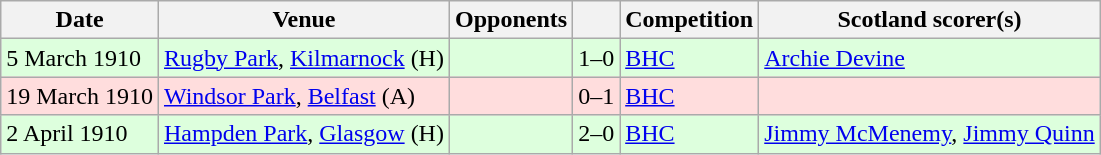<table class="wikitable">
<tr>
<th>Date</th>
<th>Venue</th>
<th>Opponents</th>
<th></th>
<th>Competition</th>
<th>Scotland scorer(s)</th>
</tr>
<tr bgcolor=#ddffdd>
<td>5 March 1910</td>
<td><a href='#'>Rugby Park</a>, <a href='#'>Kilmarnock</a> (H)</td>
<td></td>
<td align=center>1–0</td>
<td><a href='#'>BHC</a></td>
<td><a href='#'>Archie Devine</a></td>
</tr>
<tr bgcolor=#ffdddd>
<td>19 March 1910</td>
<td><a href='#'>Windsor Park</a>, <a href='#'>Belfast</a> (A)</td>
<td></td>
<td align=center>0–1</td>
<td><a href='#'>BHC</a></td>
<td></td>
</tr>
<tr bgcolor=#ddffdd>
<td>2 April 1910</td>
<td><a href='#'>Hampden Park</a>, <a href='#'>Glasgow</a> (H)</td>
<td></td>
<td align=center>2–0</td>
<td><a href='#'>BHC</a></td>
<td><a href='#'>Jimmy McMenemy</a>, <a href='#'>Jimmy Quinn</a></td>
</tr>
</table>
